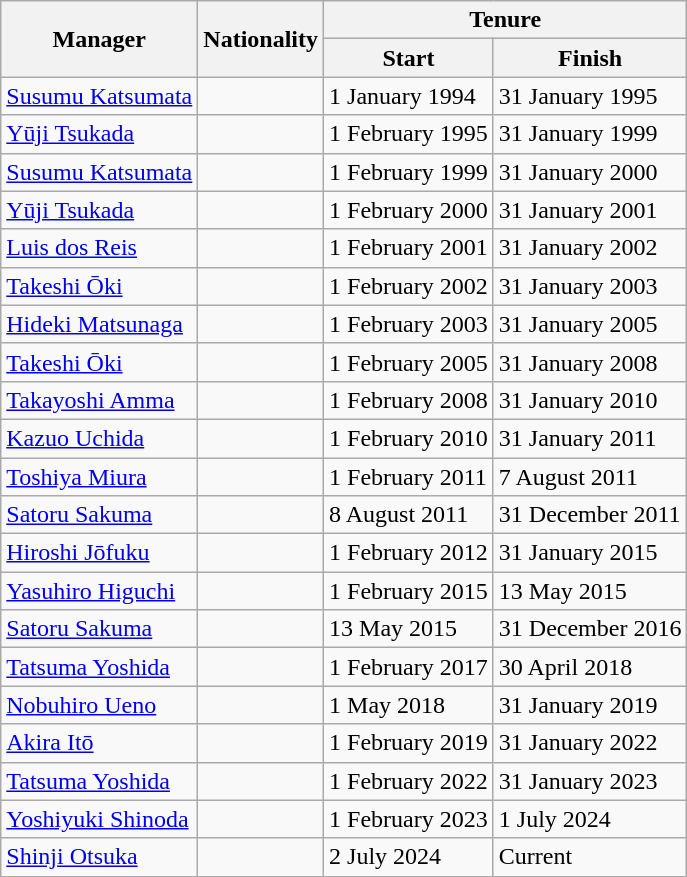<table class="wikitable">
<tr>
<th rowspan="2">Manager</th>
<th rowspan="2">Nationality</th>
<th colspan="2">Tenure</th>
</tr>
<tr>
<th>Start</th>
<th>Finish</th>
</tr>
<tr>
<td><a href='#'>Susumu Katsumata</a></td>
<td></td>
<td>1 January 1994</td>
<td>31 January 1995<br></td>
</tr>
<tr>
<td><a href='#'>Yūji Tsukada</a></td>
<td></td>
<td>1 February 1995</td>
<td>31 January 1999<br></td>
</tr>
<tr>
<td><a href='#'>Susumu Katsumata</a></td>
<td></td>
<td>1 February 1999</td>
<td>31 January 2000<br></td>
</tr>
<tr>
<td><a href='#'>Yūji Tsukada</a></td>
<td></td>
<td>1 February 2000</td>
<td>31 January 2001<br></td>
</tr>
<tr>
<td><a href='#'>Luis dos Reis</a></td>
<td></td>
<td>1 February 2001</td>
<td>31 January 2002<br></td>
</tr>
<tr>
<td><a href='#'>Takeshi Ōki</a></td>
<td></td>
<td>1 February 2002</td>
<td>31 January 2003<br></td>
</tr>
<tr>
<td><a href='#'>Hideki Matsunaga</a></td>
<td></td>
<td>1 February 2003</td>
<td>31 January 2005<br></td>
</tr>
<tr>
<td><a href='#'>Takeshi Ōki</a></td>
<td></td>
<td>1 February 2005</td>
<td>31 January 2008<br></td>
</tr>
<tr>
<td><a href='#'>Takayoshi Amma</a></td>
<td></td>
<td>1 February 2008</td>
<td>31 January 2010<br></td>
</tr>
<tr>
<td><a href='#'>Kazuo Uchida</a></td>
<td></td>
<td>1 February 2010</td>
<td>31 January 2011<br></td>
</tr>
<tr>
<td><a href='#'>Toshiya Miura</a></td>
<td></td>
<td>1 February 2011</td>
<td>7 August 2011<br></td>
</tr>
<tr>
<td><a href='#'>Satoru Sakuma</a></td>
<td></td>
<td>8 August 2011</td>
<td>31 December 2011<br></td>
</tr>
<tr>
<td><a href='#'>Hiroshi Jōfuku</a></td>
<td></td>
<td>1 February 2012</td>
<td>31 January 2015<br></td>
</tr>
<tr>
<td><a href='#'>Yasuhiro Higuchi</a></td>
<td></td>
<td>1 February 2015</td>
<td>13 May 2015<br></td>
</tr>
<tr>
<td><a href='#'>Satoru Sakuma</a></td>
<td></td>
<td>13 May 2015</td>
<td>31 December 2016<br></td>
</tr>
<tr>
<td><a href='#'>Tatsuma Yoshida</a></td>
<td></td>
<td>1 February 2017</td>
<td>30 April 2018<br></td>
</tr>
<tr>
<td><a href='#'>Nobuhiro Ueno</a></td>
<td></td>
<td>1 May 2018</td>
<td>31 January 2019<br></td>
</tr>
<tr>
<td><a href='#'>Akira Itō</a></td>
<td></td>
<td>1 February 2019</td>
<td>31 January 2022<br></td>
</tr>
<tr>
<td><a href='#'>Tatsuma Yoshida</a></td>
<td></td>
<td>1 February 2022</td>
<td>31 January 2023<br></td>
</tr>
<tr>
<td><a href='#'>Yoshiyuki Shinoda</a></td>
<td></td>
<td>1 February 2023</td>
<td>1 July 2024<br></td>
</tr>
<tr>
<td><a href='#'>Shinji Otsuka</a></td>
<td></td>
<td>2 July 2024</td>
<td>Current<br></td>
</tr>
</table>
